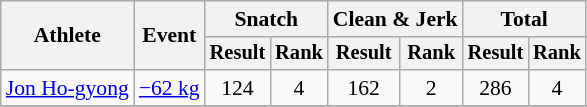<table class=wikitable style=font-size:90%;text-align:center>
<tr>
<th rowspan=2>Athlete</th>
<th rowspan=2>Event</th>
<th colspan=2>Snatch</th>
<th colspan=2>Clean & Jerk</th>
<th colspan=2>Total</th>
</tr>
<tr style=font-size:95%>
<th>Result</th>
<th>Rank</th>
<th>Result</th>
<th>Rank</th>
<th>Result</th>
<th>Rank</th>
</tr>
<tr>
<td align=left><a href='#'>Jon Ho-gyong</a></td>
<td align=left><a href='#'>−62 kg</a></td>
<td>124</td>
<td>4</td>
<td>162</td>
<td>2</td>
<td>286</td>
<td>4</td>
</tr>
<tr>
</tr>
</table>
